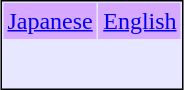<table cellpadding="3" cellspacing="1" style="margin:auto; border:1px solid black; background:#e7e8ff;">
<tr style="text-align:center; background:#d7a8ff;">
<td><a href='#'>Japanese</a></td>
<td><a href='#'>English</a></td>
</tr>
<tr valign=top>
<td><br></td>
<td><br></td>
</tr>
<tr>
<td colspan=2></td>
</tr>
</table>
